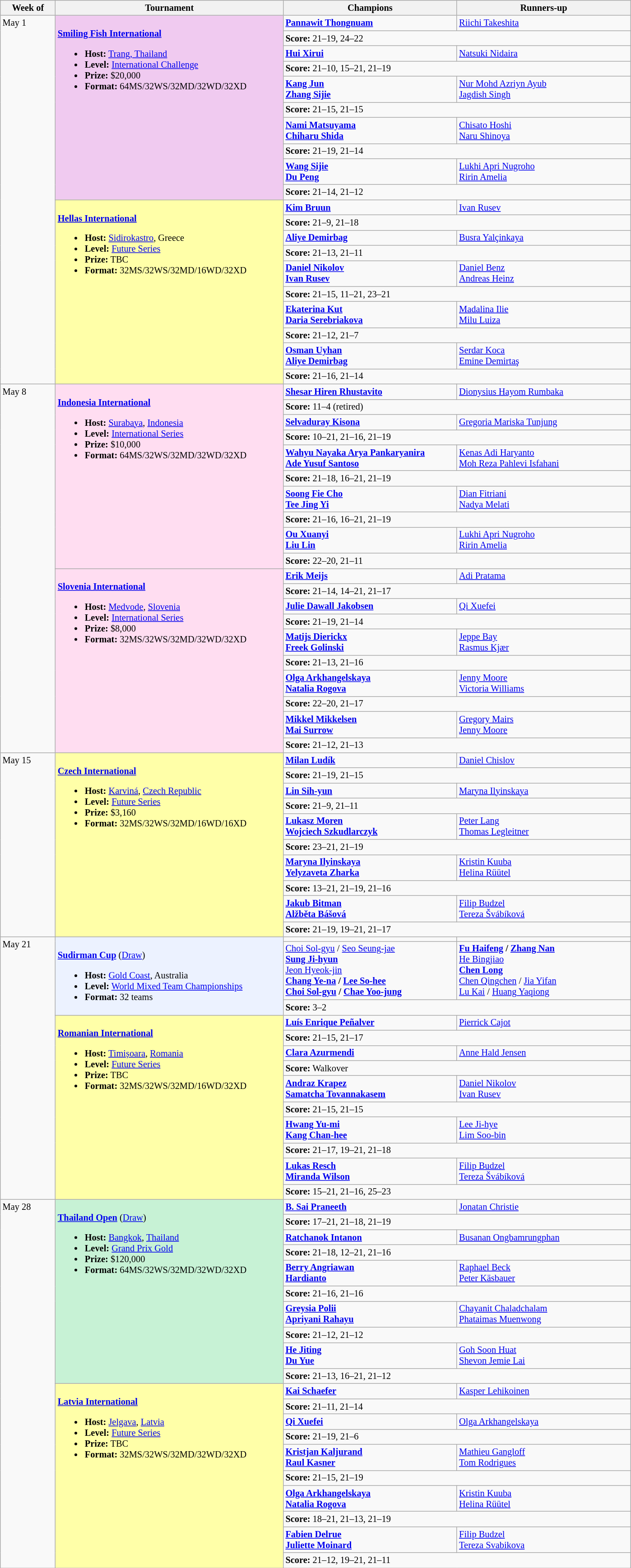<table class=wikitable style=font-size:85%>
<tr>
<th width=75>Week of</th>
<th width=330>Tournament</th>
<th width=250>Champions</th>
<th width=250>Runners-up</th>
</tr>
<tr valign=top>
<td rowspan=20>May 1</td>
<td style="background:#F0CAF0;" rowspan="10"><br><strong><a href='#'>Smiling Fish International</a></strong><ul><li><strong>Host:</strong> <a href='#'>Trang, Thailand</a></li><li><strong>Level:</strong> <a href='#'>International Challenge</a></li><li><strong>Prize:</strong> $20,000</li><li><strong>Format:</strong> 64MS/32WS/32MD/32WD/32XD</li></ul></td>
<td><strong> <a href='#'>Pannawit Thongnuam</a></strong></td>
<td> <a href='#'>Riichi Takeshita</a></td>
</tr>
<tr>
<td colspan=2><strong>Score:</strong> 21–19, 24–22</td>
</tr>
<tr valign=top>
<td><strong> <a href='#'>Hui Xirui</a></strong></td>
<td> <a href='#'>Natsuki Nidaira</a></td>
</tr>
<tr>
<td colspan=2><strong>Score:</strong> 21–10, 15–21, 21–19</td>
</tr>
<tr valign=top>
<td><strong> <a href='#'>Kang Jun</a><br> <a href='#'>Zhang Sijie</a></strong></td>
<td> <a href='#'>Nur Mohd Azriyn Ayub</a><br> <a href='#'>Jagdish Singh</a></td>
</tr>
<tr>
<td colspan=2><strong>Score:</strong> 21–15, 21–15</td>
</tr>
<tr valign=top>
<td><strong> <a href='#'>Nami Matsuyama</a><br> <a href='#'>Chiharu Shida</a></strong></td>
<td> <a href='#'>Chisato Hoshi</a><br> <a href='#'>Naru Shinoya</a></td>
</tr>
<tr>
<td colspan=2><strong>Score:</strong> 21–19, 21–14</td>
</tr>
<tr valign=top>
<td><strong> <a href='#'>Wang Sijie</a><br> <a href='#'>Du Peng</a></strong></td>
<td> <a href='#'>Lukhi Apri Nugroho</a><br> <a href='#'>Ririn Amelia</a></td>
</tr>
<tr>
<td colspan=2><strong>Score:</strong> 21–14, 21–12</td>
</tr>
<tr valign=top>
<td style="background:#FFFFA8;" rowspan="10"><br><strong><a href='#'>Hellas International</a></strong><ul><li><strong>Host:</strong> <a href='#'>Sidirokastro</a>, Greece</li><li><strong>Level:</strong> <a href='#'>Future Series</a></li><li><strong>Prize:</strong> TBC</li><li><strong>Format:</strong> 32MS/32WS/32MD/16WD/32XD</li></ul></td>
<td><strong> <a href='#'>Kim Bruun</a></strong></td>
<td> <a href='#'>Ivan Rusev</a></td>
</tr>
<tr>
<td colspan=2><strong>Score:</strong> 21–9, 21–18</td>
</tr>
<tr valign=top>
<td><strong> <a href='#'>Aliye Demirbag</a></strong></td>
<td> <a href='#'>Busra Yalçinkaya</a></td>
</tr>
<tr>
<td colspan=2><strong>Score:</strong> 21–13, 21–11</td>
</tr>
<tr valign=top>
<td><strong> <a href='#'>Daniel Nikolov</a><br> <a href='#'>Ivan Rusev</a></strong></td>
<td> <a href='#'>Daniel Benz</a><br> <a href='#'>Andreas Heinz</a></td>
</tr>
<tr>
<td colspan=2><strong>Score:</strong> 21–15, 11–21, 23–21</td>
</tr>
<tr valign=top>
<td><strong> <a href='#'>Ekaterina Kut</a><br> <a href='#'>Daria Serebriakova</a></strong></td>
<td> <a href='#'>Madalina Ilie</a><br> <a href='#'>Milu Luiza</a></td>
</tr>
<tr>
<td colspan=2><strong>Score:</strong> 21–12, 21–7</td>
</tr>
<tr valign=top>
<td><strong> <a href='#'>Osman Uyhan</a><br> <a href='#'>Aliye Demirbag</a></strong></td>
<td> <a href='#'>Serdar Koca</a><br> <a href='#'>Emine Demirtaş</a></td>
</tr>
<tr>
<td colspan=2><strong>Score:</strong> 21–16, 21–14</td>
</tr>
<tr valign=top>
<td rowspan=20>May 8</td>
<td style="background:#FFDDF1;" rowspan="10"><br><strong><a href='#'>Indonesia International</a></strong><ul><li><strong>Host:</strong> <a href='#'>Surabaya</a>, <a href='#'>Indonesia</a></li><li><strong>Level:</strong> <a href='#'>International Series</a></li><li><strong>Prize:</strong> $10,000</li><li><strong>Format:</strong> 64MS/32WS/32MD/32WD/32XD</li></ul></td>
<td><strong> <a href='#'>Shesar Hiren Rhustavito</a></strong></td>
<td> <a href='#'>Dionysius Hayom Rumbaka</a></td>
</tr>
<tr>
<td colspan=2><strong>Score:</strong> 11–4 (retired)</td>
</tr>
<tr valign=top>
<td><strong> <a href='#'>Selvaduray Kisona</a></strong></td>
<td> <a href='#'>Gregoria Mariska Tunjung</a></td>
</tr>
<tr>
<td colspan=2><strong>Score:</strong> 10–21, 21–16, 21–19</td>
</tr>
<tr valign=top>
<td><strong> <a href='#'>Wahyu Nayaka Arya Pankaryanira</a><br> <a href='#'>Ade Yusuf Santoso</a></strong></td>
<td> <a href='#'>Kenas Adi Haryanto</a><br> <a href='#'>Moh Reza Pahlevi Isfahani</a></td>
</tr>
<tr>
<td colspan=2><strong>Score:</strong> 21–18, 16–21, 21–19</td>
</tr>
<tr valign=top>
<td><strong> <a href='#'>Soong Fie Cho</a><br> <a href='#'>Tee Jing Yi</a></strong></td>
<td> <a href='#'>Dian Fitriani</a><br> <a href='#'>Nadya Melati</a></td>
</tr>
<tr>
<td colspan=2><strong>Score:</strong> 21–16, 16–21, 21–19</td>
</tr>
<tr valign=top>
<td><strong> <a href='#'>Ou Xuanyi</a><br> <a href='#'>Liu Lin</a></strong></td>
<td> <a href='#'>Lukhi Apri Nugroho</a><br> <a href='#'>Ririn Amelia</a></td>
</tr>
<tr>
<td colspan=2><strong>Score:</strong> 22–20, 21–11</td>
</tr>
<tr valign=top>
<td style="background:#FFDDF1;" rowspan="10"><br><strong><a href='#'>Slovenia International</a></strong><ul><li><strong>Host:</strong> <a href='#'>Medvode</a>, <a href='#'>Slovenia</a></li><li><strong>Level:</strong> <a href='#'>International Series</a></li><li><strong>Prize:</strong> $8,000</li><li><strong>Format:</strong> 32MS/32WS/32MD/32WD/32XD</li></ul></td>
<td><strong> <a href='#'>Erik Meijs</a></strong></td>
<td> <a href='#'>Adi Pratama</a></td>
</tr>
<tr>
<td colspan=2><strong>Score:</strong> 21–14, 14–21, 21–17</td>
</tr>
<tr valign=top>
<td><strong> <a href='#'>Julie Dawall Jakobsen</a></strong></td>
<td> <a href='#'>Qi Xuefei</a></td>
</tr>
<tr>
<td colspan=2><strong>Score:</strong> 21–19, 21–14</td>
</tr>
<tr valign=top>
<td><strong> <a href='#'>Matijs Dierickx</a><br> <a href='#'>Freek Golinski</a></strong></td>
<td> <a href='#'>Jeppe Bay</a><br> <a href='#'>Rasmus Kjær</a></td>
</tr>
<tr>
<td colspan=2><strong>Score:</strong> 21–13, 21–16</td>
</tr>
<tr valign=top>
<td><strong> <a href='#'>Olga Arkhangelskaya</a><br> <a href='#'>Natalia Rogova</a></strong></td>
<td> <a href='#'>Jenny Moore</a><br> <a href='#'>Victoria Williams</a></td>
</tr>
<tr>
<td colspan=2><strong>Score:</strong> 22–20, 21–17</td>
</tr>
<tr valign=top>
<td><strong> <a href='#'>Mikkel Mikkelsen</a><br> <a href='#'>Mai Surrow</a></strong></td>
<td> <a href='#'>Gregory Mairs</a><br> <a href='#'>Jenny Moore</a></td>
</tr>
<tr>
<td colspan=2><strong>Score:</strong> 21–12, 21–13</td>
</tr>
<tr valign=top>
<td rowspan=10>May 15</td>
<td style="background:#FFFFA8;" rowspan="10"><br><strong><a href='#'>Czech International</a></strong><ul><li><strong>Host:</strong> <a href='#'>Karviná</a>, <a href='#'>Czech Republic</a></li><li><strong>Level:</strong> <a href='#'>Future Series</a></li><li><strong>Prize:</strong> $3,160</li><li><strong>Format:</strong> 32MS/32WS/32MD/16WD/16XD</li></ul></td>
<td><strong> <a href='#'>Milan Ludík</a></strong></td>
<td> <a href='#'>Daniel Chislov</a></td>
</tr>
<tr>
<td colspan=2><strong>Score:</strong> 21–19, 21–15</td>
</tr>
<tr valign=top>
<td><strong> <a href='#'>Lin Sih-yun</a></strong></td>
<td> <a href='#'>Maryna Ilyinskaya</a></td>
</tr>
<tr>
<td colspan=2><strong>Score:</strong> 21–9, 21–11</td>
</tr>
<tr valign=top>
<td><strong> <a href='#'>Lukasz Moren</a><br> <a href='#'>Wojciech Szkudlarczyk</a></strong></td>
<td> <a href='#'>Peter Lang</a><br> <a href='#'>Thomas Legleitner</a></td>
</tr>
<tr>
<td colspan=2><strong>Score:</strong> 23–21, 21–19</td>
</tr>
<tr valign=top>
<td><strong> <a href='#'>Maryna Ilyinskaya</a><br> <a href='#'>Yelyzaveta Zharka</a></strong></td>
<td> <a href='#'>Kristin Kuuba</a><br> <a href='#'>Helina Rüütel</a></td>
</tr>
<tr>
<td colspan=2><strong>Score:</strong> 13–21, 21–19, 21–16</td>
</tr>
<tr valign=top>
<td><strong> <a href='#'>Jakub Bitman</a><br> <a href='#'>Alžběta Bášová</a></strong></td>
<td> <a href='#'>Filip Budzel</a><br> <a href='#'>Tereza Švábíková</a></td>
</tr>
<tr>
<td colspan=2><strong>Score:</strong> 21–19, 19–21, 21–17</td>
</tr>
<tr valign=top>
<td rowspan=13>May 21</td>
<td rowspan=3 style="background:#ECF2FF;"><br><strong><a href='#'>Sudirman Cup</a></strong> (<a href='#'>Draw</a>)<ul><li><strong>Host:</strong> <a href='#'>Gold Coast</a>, Australia</li><li><strong>Level:</strong> <a href='#'>World Mixed Team Championships</a></li><li><strong>Format:</strong> 32 teams</li></ul></td>
<td><strong></strong></td>
<td></td>
</tr>
<tr>
<td><a href='#'>Choi Sol-gyu</a> / <a href='#'>Seo Seung-jae</a><br><strong><a href='#'>Sung Ji-hyun</a></strong><br><a href='#'>Jeon Hyeok-jin</a><br><strong><a href='#'>Chang Ye-na</a> / <a href='#'>Lee So-hee</a></strong><br><strong><a href='#'>Choi Sol-gyu</a> / <a href='#'>Chae Yoo-jung</a></strong></td>
<td><strong><a href='#'>Fu Haifeng</a> / <a href='#'>Zhang Nan</a></strong><br><a href='#'>He Bingjiao</a><br><strong><a href='#'>Chen Long</a></strong><br><a href='#'>Chen Qingchen</a> / <a href='#'>Jia Yifan</a><br><a href='#'>Lu Kai</a> / <a href='#'>Huang Yaqiong</a></td>
</tr>
<tr>
<td colspan=2><strong>Score:</strong> 3–2</td>
</tr>
<tr valign=top>
<td style="background:#FFFFA8;" rowspan="10"><br><strong><a href='#'>Romanian International</a></strong><ul><li><strong>Host:</strong> <a href='#'>Timișoara</a>, <a href='#'>Romania</a></li><li><strong>Level:</strong> <a href='#'>Future Series</a></li><li><strong>Prize:</strong> TBC</li><li><strong>Format:</strong> 32MS/32WS/32MD/16WD/32XD</li></ul></td>
<td><strong> <a href='#'>Luís Enrique Peñalver</a></strong></td>
<td> <a href='#'>Pierrick Cajot</a></td>
</tr>
<tr>
<td colspan=2><strong>Score:</strong> 21–15, 21–17</td>
</tr>
<tr valign=top>
<td><strong> <a href='#'>Clara Azurmendi</a></strong></td>
<td> <a href='#'>Anne Hald Jensen</a></td>
</tr>
<tr>
<td colspan=2><strong>Score:</strong> Walkover</td>
</tr>
<tr valign=top>
<td><strong> <a href='#'>Andraz Krapez</a><br> <a href='#'>Samatcha Tovannakasem</a></strong></td>
<td> <a href='#'>Daniel Nikolov</a><br> <a href='#'>Ivan Rusev</a></td>
</tr>
<tr>
<td colspan=2><strong>Score:</strong> 21–15, 21–15</td>
</tr>
<tr valign=top>
<td><strong> <a href='#'>Hwang Yu-mi</a><br> <a href='#'>Kang Chan-hee</a></strong></td>
<td> <a href='#'>Lee Ji-hye</a><br> <a href='#'>Lim Soo-bin</a></td>
</tr>
<tr>
<td colspan=2><strong>Score:</strong> 21–17, 19–21, 21–18</td>
</tr>
<tr valign=top>
<td><strong> <a href='#'>Lukas Resch</a><br> <a href='#'>Miranda Wilson</a></strong></td>
<td> <a href='#'>Filip Budzel</a><br> <a href='#'>Tereza Švábíková</a></td>
</tr>
<tr>
<td colspan=2><strong>Score:</strong> 15–21, 21–16, 25–23</td>
</tr>
<tr valign=top>
<td rowspan=20>May 28</td>
<td style="background:#C7F2D5;" rowspan="10"><br><strong><a href='#'>Thailand Open</a></strong> (<a href='#'>Draw</a>)<ul><li><strong>Host:</strong> <a href='#'>Bangkok</a>, <a href='#'>Thailand</a></li><li><strong>Level:</strong> <a href='#'>Grand Prix Gold</a></li><li><strong>Prize:</strong> $120,000</li><li><strong>Format:</strong> 64MS/32WS/32MD/32WD/32XD</li></ul></td>
<td><strong> <a href='#'>B. Sai Praneeth</a></strong></td>
<td> <a href='#'>Jonatan Christie</a></td>
</tr>
<tr>
<td colspan=2><strong>Score:</strong> 17–21, 21–18, 21–19</td>
</tr>
<tr valign=top>
<td><strong> <a href='#'>Ratchanok Intanon</a></strong></td>
<td> <a href='#'>Busanan Ongbamrungphan</a></td>
</tr>
<tr>
<td colspan=2><strong>Score:</strong> 21–18, 12–21, 21–16</td>
</tr>
<tr valign=top>
<td><strong> <a href='#'>Berry Angriawan</a><br> <a href='#'>Hardianto</a></strong></td>
<td> <a href='#'>Raphael Beck</a><br> <a href='#'>Peter Käsbauer</a></td>
</tr>
<tr>
<td colspan=2><strong>Score:</strong> 21–16, 21–16</td>
</tr>
<tr valign=top>
<td><strong> <a href='#'>Greysia Polii</a><br> <a href='#'>Apriyani Rahayu</a></strong></td>
<td> <a href='#'>Chayanit Chaladchalam</a><br> <a href='#'>Phataimas Muenwong</a></td>
</tr>
<tr>
<td colspan=2><strong>Score:</strong> 21–12, 21–12</td>
</tr>
<tr valign=top>
<td><strong> <a href='#'>He Jiting</a><br> <a href='#'>Du Yue</a></strong></td>
<td> <a href='#'>Goh Soon Huat</a><br> <a href='#'>Shevon Jemie Lai</a></td>
</tr>
<tr>
<td colspan=2><strong>Score:</strong> 21–13, 16–21, 21–12</td>
</tr>
<tr valign=top>
<td style="background:#FFFFA8;" rowspan="10"><br><strong><a href='#'>Latvia International</a></strong><ul><li><strong>Host:</strong> <a href='#'>Jelgava</a>, <a href='#'>Latvia</a></li><li><strong>Level:</strong> <a href='#'>Future Series</a></li><li><strong>Prize:</strong> TBC</li><li><strong>Format:</strong> 32MS/32WS/32MD/32WD/32XD</li></ul></td>
<td><strong> <a href='#'>Kai Schaefer</a></strong></td>
<td> <a href='#'>Kasper Lehikoinen</a></td>
</tr>
<tr>
<td colspan=2><strong>Score:</strong> 21–11, 21–14</td>
</tr>
<tr valign=top>
<td><strong> <a href='#'>Qi Xuefei</a></strong></td>
<td> <a href='#'>Olga Arkhangelskaya</a></td>
</tr>
<tr>
<td colspan=2><strong>Score:</strong> 21–19, 21–6</td>
</tr>
<tr valign=top>
<td><strong> <a href='#'>Kristjan Kaljurand</a><br> <a href='#'>Raul Kasner</a></strong></td>
<td> <a href='#'>Mathieu Gangloff</a><br> <a href='#'>Tom Rodrigues</a></td>
</tr>
<tr>
<td colspan=2><strong>Score:</strong> 21–15, 21–19</td>
</tr>
<tr valign=top>
<td><strong> <a href='#'>Olga Arkhangelskaya</a><br> <a href='#'>Natalia Rogova</a></strong></td>
<td> <a href='#'>Kristin Kuuba</a><br> <a href='#'>Helina Rüütel</a></td>
</tr>
<tr>
<td colspan=2><strong>Score:</strong> 18–21, 21–13, 21–19</td>
</tr>
<tr valign=top>
<td><strong> <a href='#'>Fabien Delrue</a><br> <a href='#'>Juliette Moinard</a></strong></td>
<td> <a href='#'>Filip Budzel</a><br> <a href='#'>Tereza Svabikova</a></td>
</tr>
<tr>
<td colspan=2><strong>Score:</strong> 21–12, 19–21, 21–11</td>
</tr>
</table>
